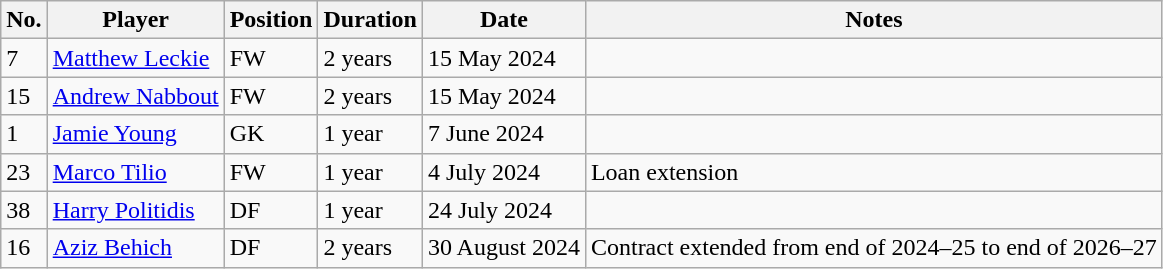<table class="wikitable">
<tr>
<th scope="col">No.</th>
<th scope="col">Player</th>
<th scope="col">Position</th>
<th scope="col">Duration</th>
<th scope="col">Date</th>
<th scope="col">Notes</th>
</tr>
<tr>
<td>7</td>
<td><a href='#'>Matthew Leckie</a></td>
<td>FW</td>
<td>2 years</td>
<td>15 May 2024</td>
<td></td>
</tr>
<tr>
<td>15</td>
<td><a href='#'>Andrew Nabbout</a></td>
<td>FW</td>
<td>2 years</td>
<td>15 May 2024</td>
<td></td>
</tr>
<tr>
<td>1</td>
<td> <a href='#'>Jamie Young</a></td>
<td>GK</td>
<td>1 year</td>
<td>7 June 2024</td>
<td></td>
</tr>
<tr>
<td>23</td>
<td><a href='#'>Marco Tilio</a></td>
<td>FW</td>
<td>1 year</td>
<td>4 July 2024</td>
<td>Loan extension</td>
</tr>
<tr>
<td>38</td>
<td><a href='#'>Harry Politidis</a></td>
<td>DF</td>
<td>1 year</td>
<td>24 July 2024</td>
<td></td>
</tr>
<tr>
<td>16</td>
<td><a href='#'>Aziz Behich</a></td>
<td>DF</td>
<td>2 years</td>
<td>30 August 2024</td>
<td>Contract extended from end of 2024–25 to end of 2026–27 </td>
</tr>
</table>
